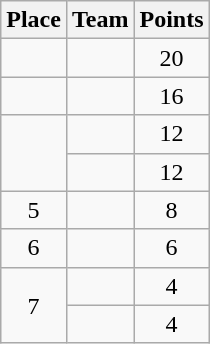<table class="wikitable" style="text-align:center; padding-bottom:0;">
<tr>
<th>Place</th>
<th style="text-align:left;">Team</th>
<th>Points</th>
</tr>
<tr>
<td></td>
<td align=left></td>
<td>20</td>
</tr>
<tr>
<td></td>
<td align=left></td>
<td>16</td>
</tr>
<tr>
<td rowspan=2></td>
<td align=left></td>
<td>12</td>
</tr>
<tr>
<td align=left></td>
<td>12</td>
</tr>
<tr>
<td>5</td>
<td align=left></td>
<td>8</td>
</tr>
<tr>
<td>6</td>
<td align=left></td>
<td>6</td>
</tr>
<tr>
<td rowspan=2>7</td>
<td align=left></td>
<td>4</td>
</tr>
<tr>
<td align=left></td>
<td>4</td>
</tr>
</table>
